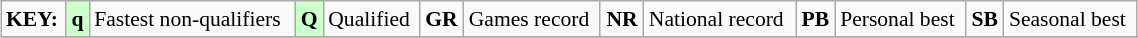<table class="wikitable" style="margin:0.5em auto; font-size:90%;position:relative;" width=60%>
<tr>
<td><strong>KEY:</strong></td>
<td bgcolor=ccffcc align=center><strong>q</strong></td>
<td>Fastest non-qualifiers</td>
<td bgcolor=ccffcc align=center><strong>Q</strong></td>
<td>Qualified</td>
<td align=center><strong>GR</strong></td>
<td>Games record</td>
<td align=center><strong>NR</strong></td>
<td>National record</td>
<td align=center><strong>PB</strong></td>
<td>Personal best</td>
<td align=center><strong>SB</strong></td>
<td>Seasonal best</td>
</tr>
<tr>
</tr>
</table>
